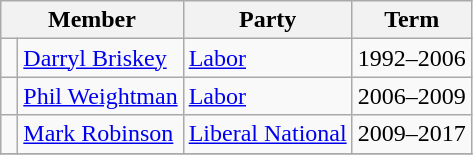<table class="wikitable">
<tr>
<th colspan="2">Member</th>
<th>Party</th>
<th>Term</th>
</tr>
<tr>
<td> </td>
<td><a href='#'>Darryl Briskey</a></td>
<td><a href='#'>Labor</a></td>
<td>1992–2006</td>
</tr>
<tr>
<td> </td>
<td><a href='#'>Phil Weightman</a></td>
<td><a href='#'>Labor</a></td>
<td>2006–2009</td>
</tr>
<tr>
<td> </td>
<td><a href='#'>Mark Robinson</a></td>
<td><a href='#'>Liberal National</a></td>
<td>2009–2017</td>
</tr>
<tr>
</tr>
</table>
